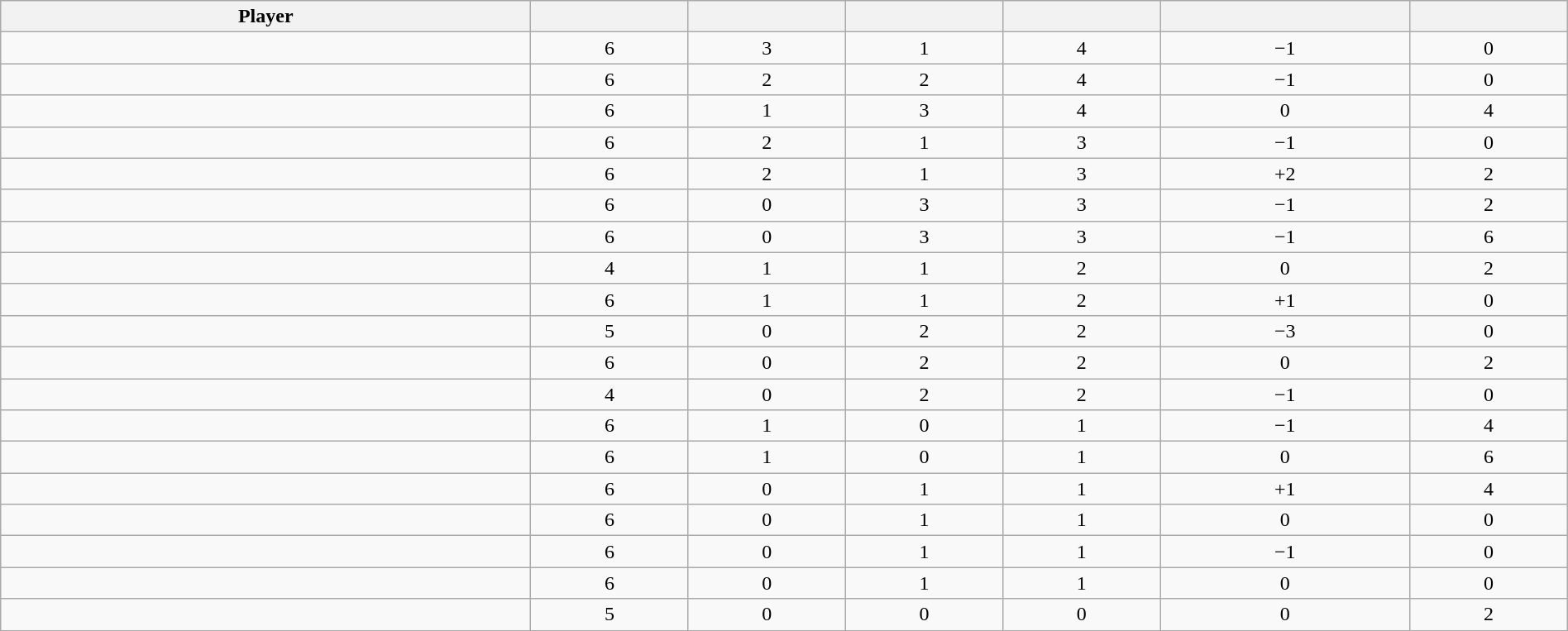<table class="wikitable sortable" style="width:100%; text-align:center;">
<tr align=center>
<th>Player</th>
<th></th>
<th></th>
<th></th>
<th></th>
<th data-sort-type="number"></th>
<th></th>
</tr>
<tr align=center>
<td></td>
<td>6</td>
<td>3</td>
<td>1</td>
<td>4</td>
<td>−1</td>
<td>0</td>
</tr>
<tr align=center>
<td></td>
<td>6</td>
<td>2</td>
<td>2</td>
<td>4</td>
<td>−1</td>
<td>0</td>
</tr>
<tr align=center>
<td></td>
<td>6</td>
<td>1</td>
<td>3</td>
<td>4</td>
<td>0</td>
<td>4</td>
</tr>
<tr align=center>
<td></td>
<td>6</td>
<td>2</td>
<td>1</td>
<td>3</td>
<td>−1</td>
<td>0</td>
</tr>
<tr align=center>
<td></td>
<td>6</td>
<td>2</td>
<td>1</td>
<td>3</td>
<td>+2</td>
<td>2</td>
</tr>
<tr align=center>
<td></td>
<td>6</td>
<td>0</td>
<td>3</td>
<td>3</td>
<td>−1</td>
<td>2</td>
</tr>
<tr align=center>
<td></td>
<td>6</td>
<td>0</td>
<td>3</td>
<td>3</td>
<td>−1</td>
<td>6</td>
</tr>
<tr align=center>
<td></td>
<td>4</td>
<td>1</td>
<td>1</td>
<td>2</td>
<td>0</td>
<td>2</td>
</tr>
<tr align=center>
<td></td>
<td>6</td>
<td>1</td>
<td>1</td>
<td>2</td>
<td>+1</td>
<td>0</td>
</tr>
<tr align=center>
<td></td>
<td>5</td>
<td>0</td>
<td>2</td>
<td>2</td>
<td>−3</td>
<td>0</td>
</tr>
<tr align=center>
<td></td>
<td>6</td>
<td>0</td>
<td>2</td>
<td>2</td>
<td>0</td>
<td>2</td>
</tr>
<tr align=center>
<td></td>
<td>4</td>
<td>0</td>
<td>2</td>
<td>2</td>
<td>−1</td>
<td>0</td>
</tr>
<tr align=center>
<td></td>
<td>6</td>
<td>1</td>
<td>0</td>
<td>1</td>
<td>−1</td>
<td>4</td>
</tr>
<tr align=center>
<td></td>
<td>6</td>
<td>1</td>
<td>0</td>
<td>1</td>
<td>0</td>
<td>6</td>
</tr>
<tr align=center>
<td></td>
<td>6</td>
<td>0</td>
<td>1</td>
<td>1</td>
<td>+1</td>
<td>4</td>
</tr>
<tr align=center>
<td></td>
<td>6</td>
<td>0</td>
<td>1</td>
<td>1</td>
<td>0</td>
<td>0</td>
</tr>
<tr align=center>
<td></td>
<td>6</td>
<td>0</td>
<td>1</td>
<td>1</td>
<td>−1</td>
<td>0</td>
</tr>
<tr align=center>
<td></td>
<td>6</td>
<td>0</td>
<td>1</td>
<td>1</td>
<td>0</td>
<td>0</td>
</tr>
<tr align=center>
<td></td>
<td>5</td>
<td>0</td>
<td>0</td>
<td>0</td>
<td>0</td>
<td>2</td>
</tr>
</table>
